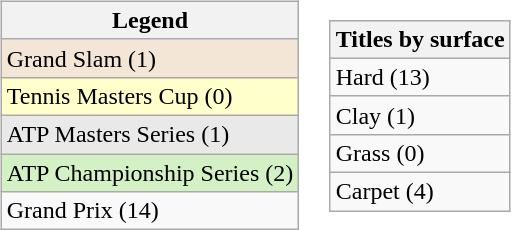<table>
<tr>
<td><br><table class="wikitable">
<tr>
<th>Legend</th>
</tr>
<tr style="background:#f3e6d7;">
<td>Grand Slam (1)</td>
</tr>
<tr style="background:#ffffcc;">
<td>Tennis Masters Cup (0)</td>
</tr>
<tr style="background:#e9e9e9;">
<td>ATP Masters Series (1)</td>
</tr>
<tr style="background:#d4f1c5;">
<td>ATP Championship Series (2)</td>
</tr>
<tr>
<td>Grand Prix (14)</td>
</tr>
</table>
</td>
<td><br><table class="wikitable">
<tr>
<th>Titles by surface</th>
</tr>
<tr>
<td>Hard (13)</td>
</tr>
<tr>
<td>Clay (1)</td>
</tr>
<tr>
<td>Grass (0)</td>
</tr>
<tr>
<td>Carpet (4)</td>
</tr>
</table>
</td>
</tr>
</table>
